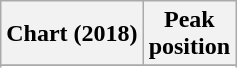<table class="wikitable sortable plainrowheaders" style="text-align:center">
<tr>
<th scope="col">Chart (2018)</th>
<th scope="col">Peak<br> position</th>
</tr>
<tr>
</tr>
<tr>
</tr>
<tr>
</tr>
<tr>
</tr>
<tr>
</tr>
<tr>
</tr>
<tr>
</tr>
<tr>
</tr>
<tr>
</tr>
<tr>
</tr>
<tr>
</tr>
<tr>
</tr>
<tr>
</tr>
</table>
